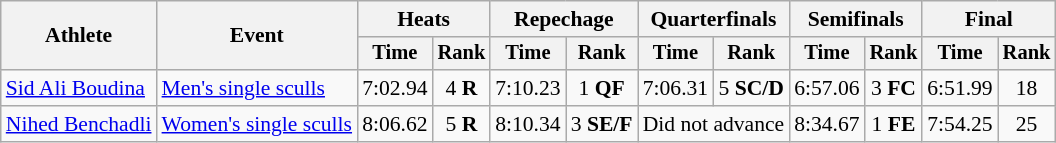<table class=wikitable style=font-size:90%;text-align:center>
<tr>
<th rowspan=2>Athlete</th>
<th rowspan=2>Event</th>
<th colspan=2>Heats</th>
<th colspan=2>Repechage</th>
<th colspan=2>Quarterfinals</th>
<th colspan=2>Semifinals</th>
<th colspan=2>Final</th>
</tr>
<tr style=font-size:95%>
<th>Time</th>
<th>Rank</th>
<th>Time</th>
<th>Rank</th>
<th>Time</th>
<th>Rank</th>
<th>Time</th>
<th>Rank</th>
<th>Time</th>
<th>Rank</th>
</tr>
<tr>
<td align=left><a href='#'>Sid Ali Boudina</a></td>
<td align=left><a href='#'>Men's single sculls</a></td>
<td>7:02.94</td>
<td>4 <strong>R</strong></td>
<td>7:10.23</td>
<td>1 <strong>QF</strong></td>
<td>7:06.31</td>
<td>5 <strong>SC/D</strong></td>
<td>6:57.06</td>
<td>3 <strong>FC</strong></td>
<td>6:51.99</td>
<td>18</td>
</tr>
<tr>
<td align=left><a href='#'>Nihed Benchadli</a></td>
<td align=left><a href='#'>Women's single sculls</a></td>
<td>8:06.62</td>
<td>5 <strong>R</strong></td>
<td>8:10.34</td>
<td>3 <strong>SE/F</strong></td>
<td Colspan=2>Did not advance</td>
<td>8:34.67</td>
<td>1 <strong>FE</strong></td>
<td>7:54.25</td>
<td>25</td>
</tr>
</table>
